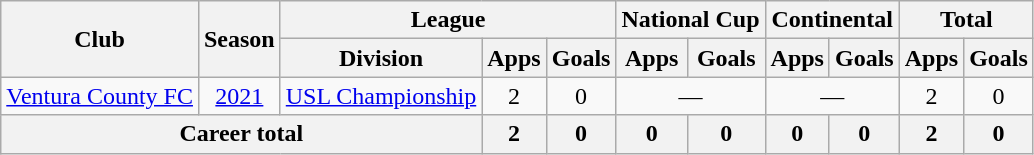<table class=wikitable style=text-align:center>
<tr>
<th rowspan=2>Club</th>
<th rowspan=2>Season</th>
<th colspan=3>League</th>
<th colspan=2>National Cup</th>
<th colspan=2>Continental</th>
<th colspan=2>Total</th>
</tr>
<tr>
<th>Division</th>
<th>Apps</th>
<th>Goals</th>
<th>Apps</th>
<th>Goals</th>
<th>Apps</th>
<th>Goals</th>
<th>Apps</th>
<th>Goals</th>
</tr>
<tr>
<td rowspan=1><a href='#'>Ventura County FC</a></td>
<td><a href='#'>2021</a></td>
<td><a href='#'>USL Championship</a></td>
<td>2</td>
<td>0</td>
<td colspan=2>—</td>
<td colspan=2>—</td>
<td>2</td>
<td>0</td>
</tr>
<tr>
<th colspan=3>Career total</th>
<th>2</th>
<th>0</th>
<th>0</th>
<th>0</th>
<th>0</th>
<th>0</th>
<th>2</th>
<th>0</th>
</tr>
</table>
